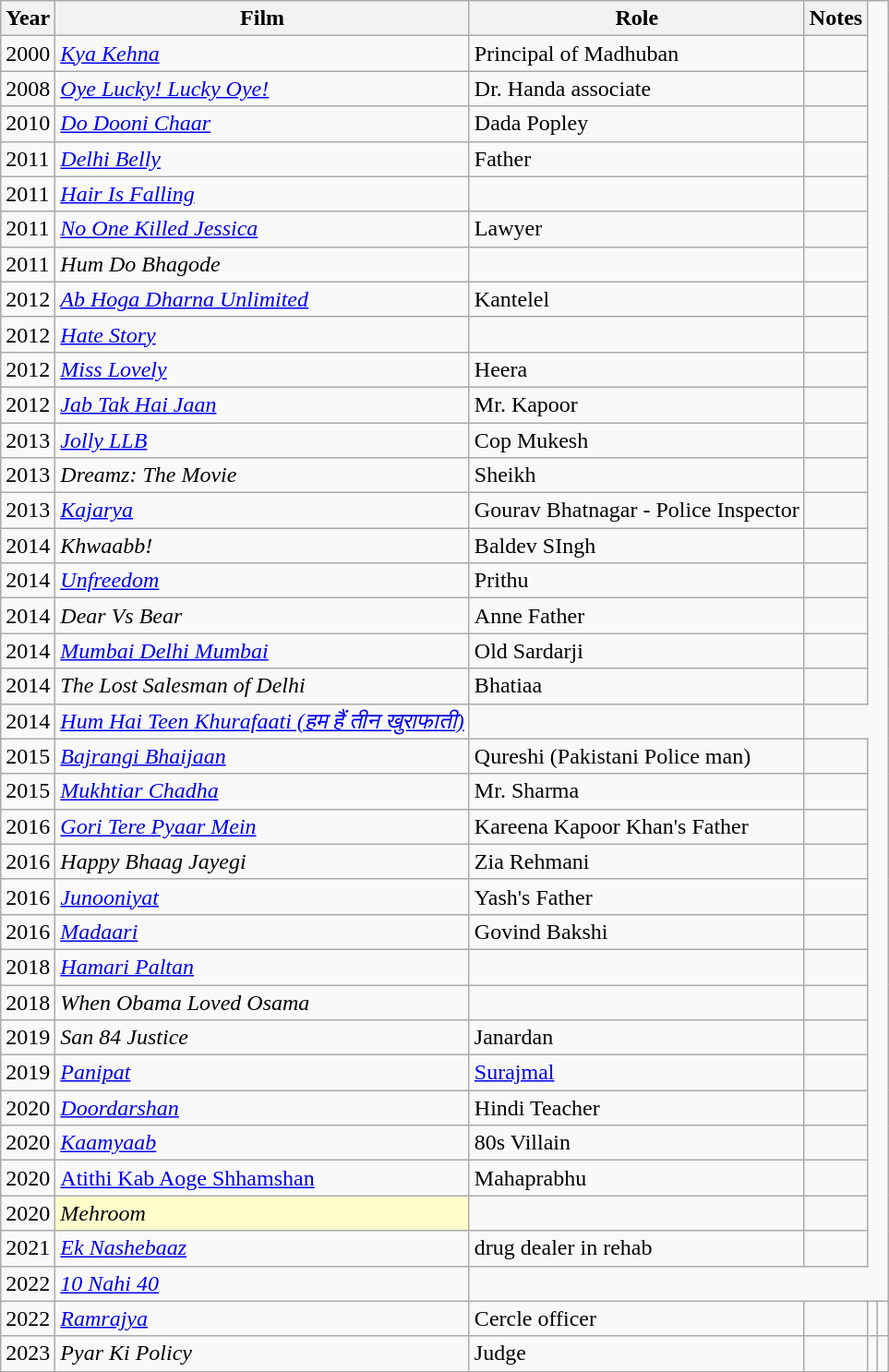<table class="wikitable sortable">
<tr>
<th>Year</th>
<th>Film</th>
<th>Role</th>
<th>Notes</th>
</tr>
<tr>
<td>2000</td>
<td><em><a href='#'>Kya Kehna</a></em></td>
<td>Principal of Madhuban</td>
<td></td>
</tr>
<tr>
<td>2008</td>
<td><em><a href='#'>Oye Lucky! Lucky Oye!</a></em></td>
<td>Dr. Handa associate</td>
<td></td>
</tr>
<tr>
<td>2010</td>
<td><em><a href='#'>Do Dooni Chaar</a></em></td>
<td>Dada Popley</td>
<td></td>
</tr>
<tr>
<td>2011</td>
<td><em><a href='#'>Delhi Belly</a></em></td>
<td>Father</td>
<td></td>
</tr>
<tr>
<td>2011</td>
<td><em><a href='#'>Hair Is Falling</a></em></td>
<td></td>
<td></td>
</tr>
<tr>
<td>2011</td>
<td><em><a href='#'>No One Killed Jessica</a></em></td>
<td>Lawyer</td>
<td></td>
</tr>
<tr>
<td>2011</td>
<td><em>Hum Do Bhagode</em></td>
<td></td>
<td></td>
</tr>
<tr>
<td>2012</td>
<td><em><a href='#'>Ab Hoga Dharna Unlimited</a></em></td>
<td>Kantelel</td>
<td></td>
</tr>
<tr>
<td>2012</td>
<td><em><a href='#'>Hate Story</a></em></td>
<td></td>
<td></td>
</tr>
<tr>
<td>2012</td>
<td><em><a href='#'>Miss Lovely</a></em></td>
<td>Heera</td>
<td></td>
</tr>
<tr>
<td>2012</td>
<td><em><a href='#'>Jab Tak Hai Jaan</a></em></td>
<td>Mr. Kapoor</td>
<td></td>
</tr>
<tr>
<td>2013</td>
<td><em><a href='#'>Jolly  LLB</a></em></td>
<td>Cop  Mukesh</td>
<td></td>
</tr>
<tr>
<td>2013</td>
<td><em>Dreamz: The Movie</em></td>
<td>Sheikh</td>
<td></td>
</tr>
<tr>
<td>2013</td>
<td><em><a href='#'>Kajarya</a></em></td>
<td>Gourav Bhatnagar - Police Inspector</td>
<td></td>
</tr>
<tr>
<td>2014</td>
<td><em>Khwaabb!</em></td>
<td>Baldev SIngh</td>
<td></td>
</tr>
<tr>
<td>2014</td>
<td><em><a href='#'>Unfreedom</a></em></td>
<td>Prithu</td>
<td></td>
</tr>
<tr>
<td>2014</td>
<td><em>Dear Vs Bear</em></td>
<td>Anne Father</td>
<td></td>
</tr>
<tr>
<td>2014</td>
<td><em><a href='#'>Mumbai Delhi Mumbai</a></em></td>
<td>Old Sardarji</td>
<td></td>
</tr>
<tr>
<td>2014</td>
<td><em>The Lost Salesman of Delhi</em></td>
<td>Bhatiaa</td>
<td></td>
</tr>
<tr>
<td>2014</td>
<td><em><a href='#'>Hum Hai Teen Khurafaati (हम हैं तीन खुराफाती)</a></em></td>
<td></td>
</tr>
<tr>
<td>2015</td>
<td><em><a href='#'>Bajrangi Bhaijaan</a></em></td>
<td>Qureshi (Pakistani Police man)</td>
<td></td>
</tr>
<tr>
<td>2015</td>
<td><em><a href='#'>Mukhtiar Chadha</a></em></td>
<td>Mr. Sharma</td>
<td></td>
</tr>
<tr>
<td>2016</td>
<td><em><a href='#'>Gori Tere Pyaar Mein</a></em></td>
<td>Kareena Kapoor Khan's Father</td>
<td></td>
</tr>
<tr>
<td>2016</td>
<td><em>Happy Bhaag Jayegi</em></td>
<td>Zia Rehmani</td>
<td></td>
</tr>
<tr>
<td>2016</td>
<td><em><a href='#'>Junooniyat</a></em></td>
<td>Yash's Father</td>
<td></td>
</tr>
<tr>
<td>2016</td>
<td><em><a href='#'>Madaari</a></em></td>
<td>Govind Bakshi</td>
<td></td>
</tr>
<tr>
<td>2018</td>
<td><em><a href='#'>Hamari Paltan</a></em></td>
<td></td>
<td></td>
</tr>
<tr>
<td>2018</td>
<td><em>When Obama Loved Osama</em></td>
<td></td>
<td></td>
</tr>
<tr>
<td>2019</td>
<td><em>San 84 Justice</em></td>
<td>Janardan</td>
<td></td>
</tr>
<tr>
<td>2019</td>
<td><em><a href='#'>Panipat</a></em></td>
<td><a href='#'>Surajmal</a></td>
<td></td>
</tr>
<tr>
<td>2020</td>
<td><em><a href='#'>Doordarshan</a></em></td>
<td>Hindi Teacher</td>
<td></td>
</tr>
<tr>
<td>2020</td>
<td><em><a href='#'>Kaamyaab</a></em></td>
<td>80s Villain</td>
<td></td>
</tr>
<tr>
<td>2020</td>
<td><a href='#'>Atithi Kab Aoge Shhamshan</a></td>
<td>Mahaprabhu</td>
<td></td>
</tr>
<tr>
<td>2020</td>
<td style="background:#FFFFCC;"><em>Mehroom</em> </td>
<td></td>
<td></td>
</tr>
<tr>
<td>2021</td>
<td><em><a href='#'>Ek Nashebaaz</a></em>  </td>
<td>drug dealer in rehab</td>
<td></td>
</tr>
<tr>
<td>2022</td>
<td><em><a href='#'>10 Nahi 40</a></em></td>
</tr>
<tr>
<td>2022</td>
<td><em><a href='#'>Ramrajya</a></em> </td>
<td>Cercle officer</td>
<td></td>
<td></td>
<td></td>
</tr>
<tr>
<td>2023</td>
<td><em>Pyar Ki Policy</em></td>
<td>Judge</td>
<td></td>
<td></td>
<td></td>
</tr>
</table>
